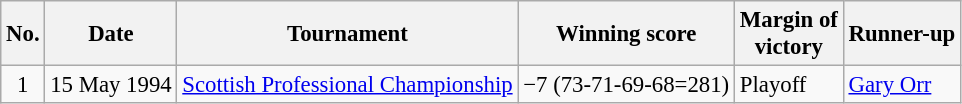<table class="wikitable" style="font-size:95%;">
<tr>
<th>No.</th>
<th>Date</th>
<th>Tournament</th>
<th>Winning score</th>
<th>Margin of<br>victory</th>
<th>Runner-up</th>
</tr>
<tr>
<td align=center>1</td>
<td align=right>15 May 1994</td>
<td><a href='#'>Scottish Professional Championship</a></td>
<td>−7 (73-71-69-68=281)</td>
<td>Playoff</td>
<td> <a href='#'>Gary Orr</a></td>
</tr>
</table>
